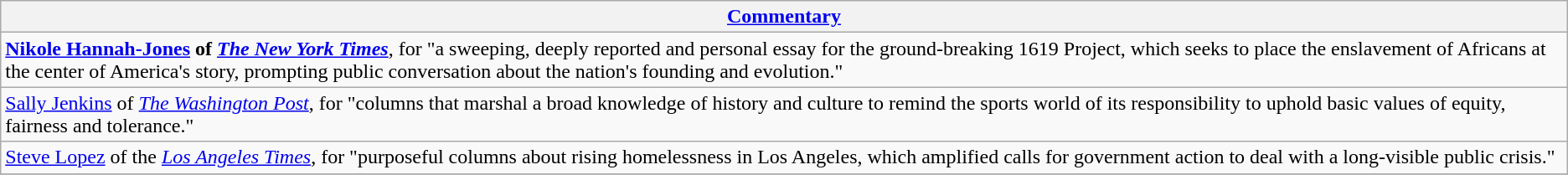<table class="wikitable" style="float:left; float:none;">
<tr>
<th><a href='#'>Commentary</a></th>
</tr>
<tr>
<td><strong><a href='#'>Nikole Hannah-Jones</a> of</strong> <strong><em><a href='#'>The New York Times</a></em></strong>, for "a sweeping, deeply reported and personal essay for the ground-breaking 1619 Project, which seeks to place the enslavement of Africans at the center of America's story, prompting public conversation about the nation's founding and evolution."</td>
</tr>
<tr>
<td><a href='#'>Sally Jenkins</a> of <em><a href='#'>The Washington Post</a></em>, for "columns that marshal a broad knowledge of history and culture to remind the sports world of its responsibility to uphold basic values of equity, fairness and tolerance."</td>
</tr>
<tr>
<td><a href='#'>Steve Lopez</a> of the <em><a href='#'>Los Angeles Times</a></em>, for "purposeful columns about rising homelessness in Los Angeles, which amplified calls for government action to deal with a long-visible public crisis."</td>
</tr>
<tr>
</tr>
</table>
